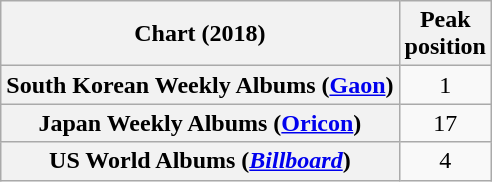<table class="wikitable plainrowheaders" style="text-align:center">
<tr>
<th scope="col">Chart (2018)</th>
<th scope="col">Peak<br> position</th>
</tr>
<tr>
<th scope="row">South Korean Weekly Albums (<a href='#'>Gaon</a>)</th>
<td>1</td>
</tr>
<tr>
<th scope="row">Japan Weekly Albums (<a href='#'>Oricon</a>)</th>
<td>17</td>
</tr>
<tr>
<th scope="row">US World Albums (<em><a href='#'>Billboard</a></em>)</th>
<td>4</td>
</tr>
</table>
